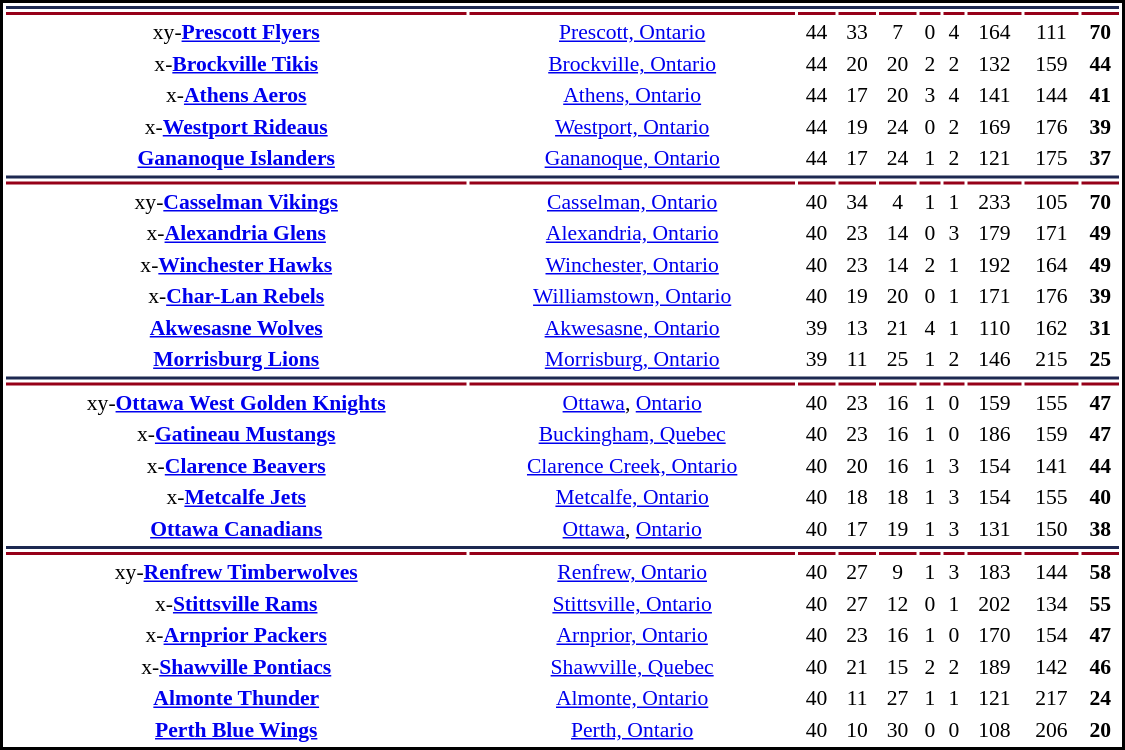<table cellpadding="0">
<tr align="center" style="vertical-align: top">
<td></td>
<td><br><table cellpadding="1" width="750px" style="font-size: 90%; text-align:center; border: 2px solid black;">
<tr bgcolor="#1D2951">
<th colspan="12"></th>
</tr>
<tr>
<th style="background: #960018;"></th>
<th style="background: #960018;"></th>
<th style="background: #960018;"></th>
<th style="background: #960018;"></th>
<th style="background: #960018;"></th>
<th style="background: #960018;"></th>
<th style="background: #960018;"></th>
<th style="background: #960018;"></th>
<th style="background: #960018;"></th>
<th style="background: #960018;"></th>
</tr>
<tr>
<td>xy-<strong><a href='#'>Prescott Flyers</a></strong></td>
<td><a href='#'>Prescott, Ontario</a></td>
<td>44</td>
<td>33</td>
<td>7</td>
<td>0</td>
<td>4</td>
<td>164</td>
<td>111</td>
<td><strong>70</strong></td>
</tr>
<tr>
<td>x-<strong><a href='#'>Brockville Tikis</a></strong></td>
<td><a href='#'>Brockville, Ontario</a></td>
<td>44</td>
<td>20</td>
<td>20</td>
<td>2</td>
<td>2</td>
<td>132</td>
<td>159</td>
<td><strong>44</strong></td>
</tr>
<tr>
<td>x-<strong><a href='#'>Athens Aeros</a></strong></td>
<td><a href='#'>Athens, Ontario</a></td>
<td>44</td>
<td>17</td>
<td>20</td>
<td>3</td>
<td>4</td>
<td>141</td>
<td>144</td>
<td><strong>41</strong></td>
</tr>
<tr>
<td>x-<strong><a href='#'>Westport Rideaus</a></strong></td>
<td><a href='#'>Westport, Ontario</a></td>
<td>44</td>
<td>19</td>
<td>24</td>
<td>0</td>
<td>2</td>
<td>169</td>
<td>176</td>
<td><strong>39</strong></td>
</tr>
<tr>
<td><strong><a href='#'>Gananoque Islanders</a></strong></td>
<td><a href='#'>Gananoque, Ontario</a></td>
<td>44</td>
<td>17</td>
<td>24</td>
<td>1</td>
<td>2</td>
<td>121</td>
<td>175</td>
<td><strong>37</strong></td>
</tr>
<tr bgcolor="#1D2951">
<th colspan="12"></th>
</tr>
<tr>
<th style="background: #960018;"></th>
<th style="background: #960018;"></th>
<th style="background: #960018;"></th>
<th style="background: #960018;"></th>
<th style="background: #960018;"></th>
<th style="background: #960018;"></th>
<th style="background: #960018;"></th>
<th style="background: #960018;"></th>
<th style="background: #960018;"></th>
<th style="background: #960018;"></th>
</tr>
<tr>
<td>xy-<strong><a href='#'>Casselman Vikings</a></strong></td>
<td><a href='#'>Casselman, Ontario</a></td>
<td>40</td>
<td>34</td>
<td>4</td>
<td>1</td>
<td>1</td>
<td>233</td>
<td>105</td>
<td><strong>70</strong></td>
</tr>
<tr>
<td>x-<strong><a href='#'>Alexandria Glens</a></strong></td>
<td><a href='#'>Alexandria, Ontario</a></td>
<td>40</td>
<td>23</td>
<td>14</td>
<td>0</td>
<td>3</td>
<td>179</td>
<td>171</td>
<td><strong>49</strong></td>
</tr>
<tr>
<td>x-<strong><a href='#'>Winchester Hawks</a></strong></td>
<td><a href='#'>Winchester, Ontario</a></td>
<td>40</td>
<td>23</td>
<td>14</td>
<td>2</td>
<td>1</td>
<td>192</td>
<td>164</td>
<td><strong>49</strong></td>
</tr>
<tr>
<td>x-<strong><a href='#'>Char-Lan Rebels</a></strong></td>
<td><a href='#'>Williamstown, Ontario</a></td>
<td>40</td>
<td>19</td>
<td>20</td>
<td>0</td>
<td>1</td>
<td>171</td>
<td>176</td>
<td><strong>39</strong></td>
</tr>
<tr>
<td><strong><a href='#'>Akwesasne Wolves</a></strong></td>
<td><a href='#'>Akwesasne, Ontario</a></td>
<td>39</td>
<td>13</td>
<td>21</td>
<td>4</td>
<td>1</td>
<td>110</td>
<td>162</td>
<td><strong>31</strong></td>
</tr>
<tr>
<td><strong><a href='#'>Morrisburg Lions</a></strong></td>
<td><a href='#'>Morrisburg, Ontario</a></td>
<td>39</td>
<td>11</td>
<td>25</td>
<td>1</td>
<td>2</td>
<td>146</td>
<td>215</td>
<td><strong>25</strong></td>
</tr>
<tr bgcolor="#1D2951">
<th colspan="12"></th>
</tr>
<tr>
<th style="background: #960018;"></th>
<th style="background: #960018;"></th>
<th style="background: #960018;"></th>
<th style="background: #960018;"></th>
<th style="background: #960018;"></th>
<th style="background: #960018;"></th>
<th style="background: #960018;"></th>
<th style="background: #960018;"></th>
<th style="background: #960018;"></th>
<th style="background: #960018;"></th>
</tr>
<tr>
<td>xy-<strong><a href='#'>Ottawa West Golden Knights</a></strong></td>
<td><a href='#'>Ottawa</a>, <a href='#'>Ontario</a></td>
<td>40</td>
<td>23</td>
<td>16</td>
<td>1</td>
<td>0</td>
<td>159</td>
<td>155</td>
<td><strong>47</strong></td>
</tr>
<tr>
<td>x-<strong><a href='#'>Gatineau Mustangs</a></strong></td>
<td><a href='#'>Buckingham, Quebec</a></td>
<td>40</td>
<td>23</td>
<td>16</td>
<td>1</td>
<td>0</td>
<td>186</td>
<td>159</td>
<td><strong>47</strong></td>
</tr>
<tr>
<td>x-<strong><a href='#'>Clarence Beavers</a></strong></td>
<td><a href='#'>Clarence Creek, Ontario</a></td>
<td>40</td>
<td>20</td>
<td>16</td>
<td>1</td>
<td>3</td>
<td>154</td>
<td>141</td>
<td><strong>44</strong></td>
</tr>
<tr>
<td>x-<strong><a href='#'>Metcalfe Jets</a></strong></td>
<td><a href='#'>Metcalfe, Ontario</a></td>
<td>40</td>
<td>18</td>
<td>18</td>
<td>1</td>
<td>3</td>
<td>154</td>
<td>155</td>
<td><strong>40</strong></td>
</tr>
<tr>
<td><strong><a href='#'>Ottawa Canadians</a></strong></td>
<td><a href='#'>Ottawa</a>, <a href='#'>Ontario</a></td>
<td>40</td>
<td>17</td>
<td>19</td>
<td>1</td>
<td>3</td>
<td>131</td>
<td>150</td>
<td><strong>38</strong></td>
</tr>
<tr bgcolor="#1D2951">
<th colspan="12"></th>
</tr>
<tr>
<th style="background: #960018;"></th>
<th style="background: #960018;"></th>
<th style="background: #960018;"></th>
<th style="background: #960018;"></th>
<th style="background: #960018;"></th>
<th style="background: #960018;"></th>
<th style="background: #960018;"></th>
<th style="background: #960018;"></th>
<th style="background: #960018;"></th>
<th style="background: #960018;"></th>
</tr>
<tr>
<td>xy-<strong><a href='#'>Renfrew Timberwolves</a></strong></td>
<td><a href='#'>Renfrew, Ontario</a></td>
<td>40</td>
<td>27</td>
<td>9</td>
<td>1</td>
<td>3</td>
<td>183</td>
<td>144</td>
<td><strong>58</strong></td>
</tr>
<tr>
<td>x-<strong><a href='#'>Stittsville Rams</a></strong></td>
<td><a href='#'>Stittsville, Ontario</a></td>
<td>40</td>
<td>27</td>
<td>12</td>
<td>0</td>
<td>1</td>
<td>202</td>
<td>134</td>
<td><strong>55</strong></td>
</tr>
<tr>
<td>x-<strong><a href='#'>Arnprior Packers</a></strong></td>
<td><a href='#'>Arnprior, Ontario</a></td>
<td>40</td>
<td>23</td>
<td>16</td>
<td>1</td>
<td>0</td>
<td>170</td>
<td>154</td>
<td><strong>47</strong></td>
</tr>
<tr>
<td>x-<strong><a href='#'>Shawville Pontiacs</a></strong></td>
<td><a href='#'>Shawville, Quebec</a></td>
<td>40</td>
<td>21</td>
<td>15</td>
<td>2</td>
<td>2</td>
<td>189</td>
<td>142</td>
<td><strong>46</strong></td>
</tr>
<tr>
<td><strong><a href='#'>Almonte Thunder</a></strong></td>
<td><a href='#'>Almonte, Ontario</a></td>
<td>40</td>
<td>11</td>
<td>27</td>
<td>1</td>
<td>1</td>
<td>121</td>
<td>217</td>
<td><strong>24</strong></td>
</tr>
<tr>
<td><strong><a href='#'>Perth Blue Wings</a></strong></td>
<td><a href='#'>Perth, Ontario</a></td>
<td>40</td>
<td>10</td>
<td>30</td>
<td>0</td>
<td>0</td>
<td>108</td>
<td>206</td>
<td><strong>20</strong></td>
</tr>
</table>
</td>
</tr>
</table>
